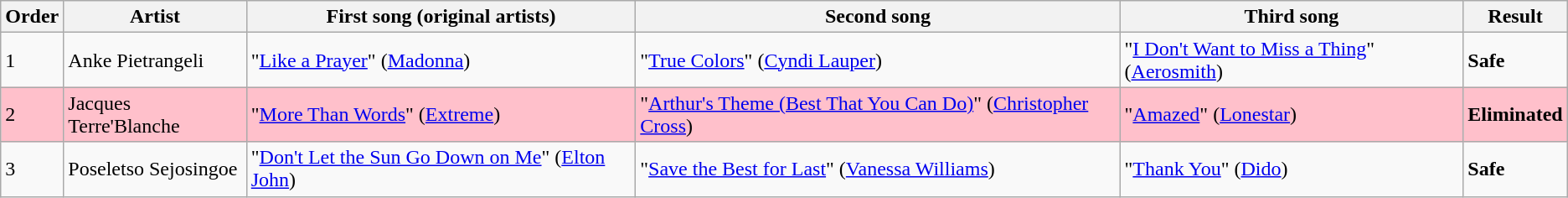<table class=wikitable>
<tr>
<th>Order</th>
<th>Artist</th>
<th>First song (original artists)</th>
<th>Second song</th>
<th>Third song</th>
<th>Result</th>
</tr>
<tr>
<td>1</td>
<td>Anke Pietrangeli</td>
<td>"<a href='#'>Like a Prayer</a>" (<a href='#'>Madonna</a>)</td>
<td>"<a href='#'>True Colors</a>" (<a href='#'>Cyndi Lauper</a>)</td>
<td>"<a href='#'>I Don't Want to Miss a Thing</a>" (<a href='#'>Aerosmith</a>)</td>
<td><strong>Safe</strong></td>
</tr>
<tr style="background:pink;">
<td>2</td>
<td>Jacques Terre'Blanche</td>
<td>"<a href='#'>More Than Words</a>" (<a href='#'>Extreme</a>)</td>
<td>"<a href='#'>Arthur's Theme (Best That You Can Do)</a>" (<a href='#'>Christopher Cross</a>)</td>
<td>"<a href='#'>Amazed</a>" (<a href='#'>Lonestar</a>)</td>
<td><strong>Eliminated</strong></td>
</tr>
<tr>
<td>3</td>
<td>Poseletso Sejosingoe</td>
<td>"<a href='#'>Don't Let the Sun Go Down on Me</a>" (<a href='#'>Elton John</a>)</td>
<td>"<a href='#'>Save the Best for Last</a>" (<a href='#'>Vanessa Williams</a>)</td>
<td>"<a href='#'>Thank You</a>" (<a href='#'>Dido</a>)</td>
<td><strong>Safe</strong></td>
</tr>
</table>
